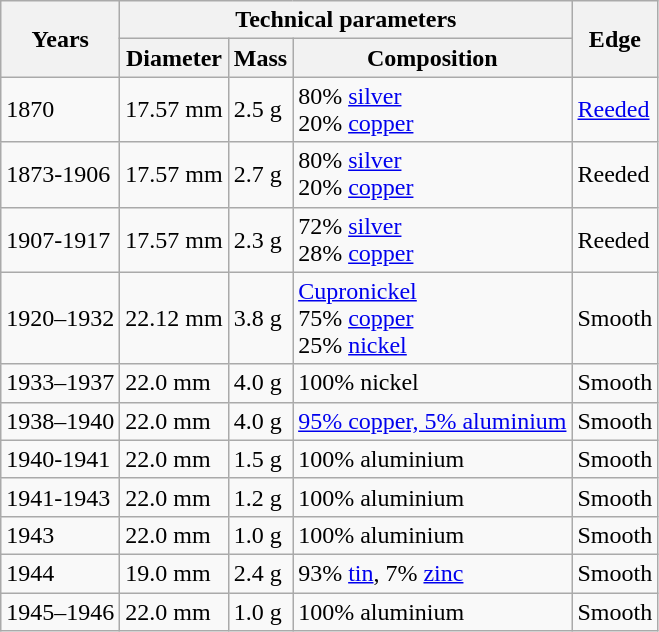<table class="wikitable sortable">
<tr>
<th rowspan="2">Years</th>
<th colspan="3">Technical parameters</th>
<th rowspan="2">Edge</th>
</tr>
<tr>
<th>Diameter</th>
<th>Mass</th>
<th class="unsortable">Composition</th>
</tr>
<tr>
<td>1870</td>
<td>17.57 mm</td>
<td>2.5 g</td>
<td>80% <a href='#'>silver</a><br> 20% <a href='#'>copper</a></td>
<td><a href='#'>Reeded</a></td>
</tr>
<tr>
<td>1873-1906</td>
<td>17.57 mm</td>
<td>2.7 g</td>
<td>80% <a href='#'>silver</a><br> 20% <a href='#'>copper</a></td>
<td>Reeded</td>
</tr>
<tr>
<td>1907-1917</td>
<td>17.57 mm</td>
<td>2.3 g</td>
<td>72% <a href='#'>silver</a><br> 28% <a href='#'>copper</a></td>
<td>Reeded</td>
</tr>
<tr>
<td>1920–1932</td>
<td>22.12 mm</td>
<td>3.8 g</td>
<td><a href='#'>Cupronickel</a><br>75% <a href='#'>copper</a><br>25% <a href='#'>nickel</a></td>
<td>Smooth</td>
</tr>
<tr>
<td>1933–1937</td>
<td>22.0 mm</td>
<td>4.0 g</td>
<td>100% nickel</td>
<td>Smooth</td>
</tr>
<tr>
<td>1938–1940</td>
<td>22.0 mm</td>
<td>4.0 g</td>
<td><a href='#'>95% copper, 5% aluminium</a></td>
<td>Smooth</td>
</tr>
<tr>
<td>1940-1941</td>
<td>22.0 mm</td>
<td>1.5 g</td>
<td>100% aluminium</td>
<td>Smooth</td>
</tr>
<tr>
<td>1941-1943</td>
<td>22.0 mm</td>
<td>1.2 g</td>
<td>100% aluminium</td>
<td>Smooth</td>
</tr>
<tr>
<td>1943</td>
<td>22.0 mm</td>
<td>1.0 g</td>
<td>100% aluminium</td>
<td>Smooth</td>
</tr>
<tr>
<td>1944</td>
<td>19.0 mm</td>
<td>2.4 g</td>
<td>93% <a href='#'>tin</a>, 7% <a href='#'>zinc</a></td>
<td>Smooth</td>
</tr>
<tr>
<td>1945–1946</td>
<td>22.0 mm</td>
<td>1.0 g</td>
<td>100% aluminium</td>
<td>Smooth</td>
</tr>
</table>
